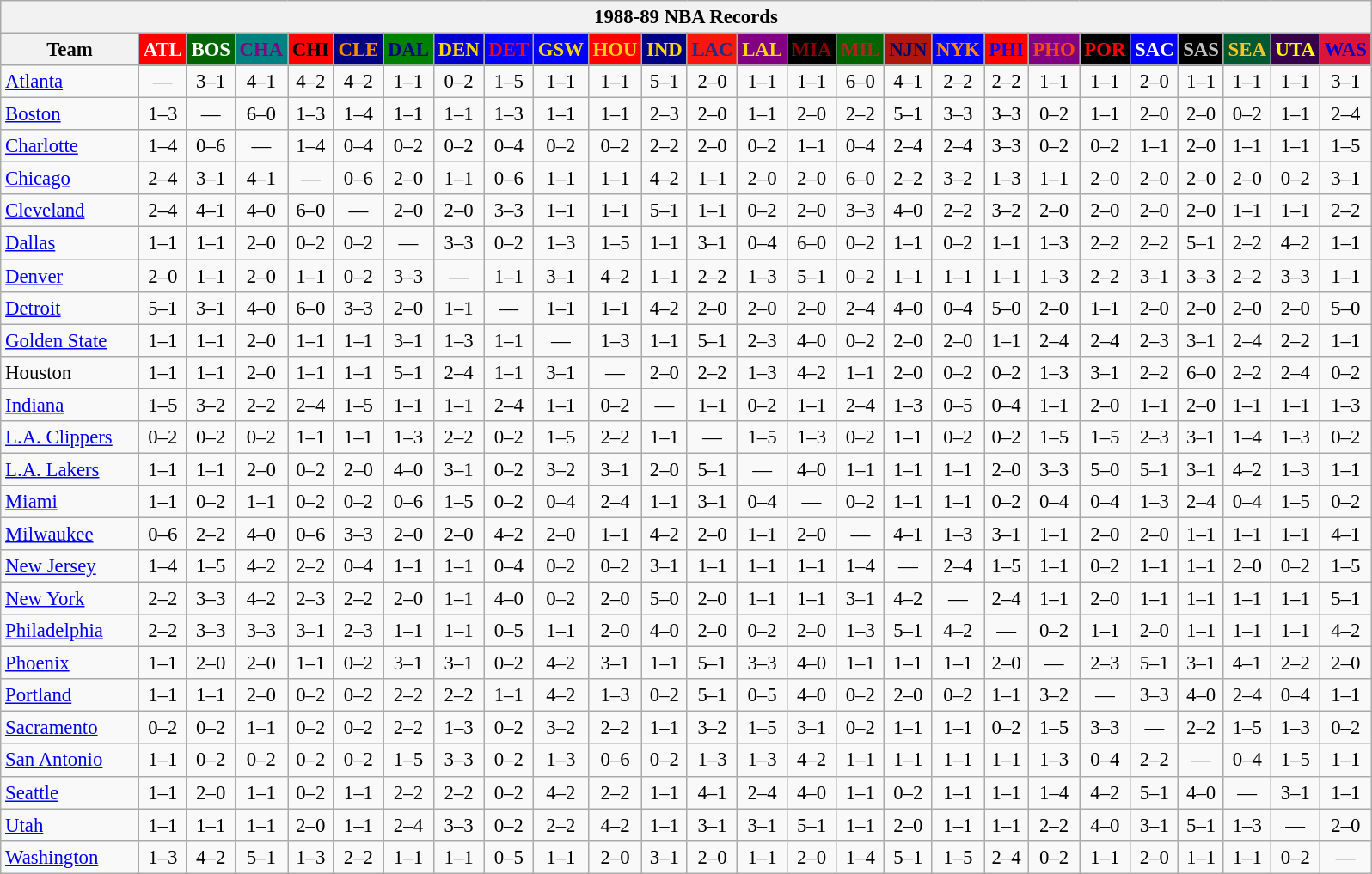<table class="wikitable" style="font-size:95%; text-align:center;">
<tr>
<th colspan=26>1988-89 NBA Records</th>
</tr>
<tr>
<th width=100>Team</th>
<th style="background:#FF0000;color:#FFFFFF;width=35">ATL</th>
<th style="background:#006400;color:#FFFFFF;width=35">BOS</th>
<th style="background:#008080;color:#800080;width=35">CHA</th>
<th style="background:#FF0000;color:#000000;width=35">CHI</th>
<th style="background:#000080;color:#FF8C00;width=35">CLE</th>
<th style="background:#008000;color:#00008B;width=35">DAL</th>
<th style="background:#0000CD;color:#FFD700;width=35">DEN</th>
<th style="background:#0000FF;color:#FF0000;width=35">DET</th>
<th style="background:#0000FF;color:#FFD700;width=35">GSW</th>
<th style="background:#FF0000;color:#FFD700;width=35">HOU</th>
<th style="background:#000080;color:#FFD700;width=35">IND</th>
<th style="background:#F9160D;color:#1A2E8B;width=35">LAC</th>
<th style="background:#800080;color:#FFD700;width=35">LAL</th>
<th style="background:#000000;color:#8B0000;width=35">MIA</th>
<th style="background:#006400;color:#B22222;width=35">MIL</th>
<th style="background:#B0170C;color:#00056D;width=35">NJN</th>
<th style="background:#0000FF;color:#FF8C00;width=35">NYK</th>
<th style="background:#FF0000;color:#0000FF;width=35">PHI</th>
<th style="background:#800080;color:#FF4500;width=35">PHO</th>
<th style="background:#000000;color:#FF0000;width=35">POR</th>
<th style="background:#0000FF;color:#FFFFFF;width=35">SAC</th>
<th style="background:#000000;color:#C0C0C0;width=35">SAS</th>
<th style="background:#005831;color:#FFC322;width=35">SEA</th>
<th style="background:#36004A;color:#FFFF00;width=35">UTA</th>
<th style="background:#DC143C;color:#0000CD;width=35">WAS</th>
</tr>
<tr>
<td style="text-align:left;"><a href='#'>Atlanta</a></td>
<td>—</td>
<td>3–1</td>
<td>4–1</td>
<td>4–2</td>
<td>4–2</td>
<td>1–1</td>
<td>0–2</td>
<td>1–5</td>
<td>1–1</td>
<td>1–1</td>
<td>5–1</td>
<td>2–0</td>
<td>1–1</td>
<td>1–1</td>
<td>6–0</td>
<td>4–1</td>
<td>2–2</td>
<td>2–2</td>
<td>1–1</td>
<td>1–1</td>
<td>2–0</td>
<td>1–1</td>
<td>1–1</td>
<td>1–1</td>
<td>3–1</td>
</tr>
<tr>
<td style="text-align:left;"><a href='#'>Boston</a></td>
<td>1–3</td>
<td>—</td>
<td>6–0</td>
<td>1–3</td>
<td>1–4</td>
<td>1–1</td>
<td>1–1</td>
<td>1–3</td>
<td>1–1</td>
<td>1–1</td>
<td>2–3</td>
<td>2–0</td>
<td>1–1</td>
<td>2–0</td>
<td>2–2</td>
<td>5–1</td>
<td>3–3</td>
<td>3–3</td>
<td>0–2</td>
<td>1–1</td>
<td>2–0</td>
<td>2–0</td>
<td>0–2</td>
<td>1–1</td>
<td>2–4</td>
</tr>
<tr>
<td style="text-align:left;"><a href='#'>Charlotte</a></td>
<td>1–4</td>
<td>0–6</td>
<td>—</td>
<td>1–4</td>
<td>0–4</td>
<td>0–2</td>
<td>0–2</td>
<td>0–4</td>
<td>0–2</td>
<td>0–2</td>
<td>2–2</td>
<td>2–0</td>
<td>0–2</td>
<td>1–1</td>
<td>0–4</td>
<td>2–4</td>
<td>2–4</td>
<td>3–3</td>
<td>0–2</td>
<td>0–2</td>
<td>1–1</td>
<td>2–0</td>
<td>1–1</td>
<td>1–1</td>
<td>1–5</td>
</tr>
<tr>
<td style="text-align:left;"><a href='#'>Chicago</a></td>
<td>2–4</td>
<td>3–1</td>
<td>4–1</td>
<td>—</td>
<td>0–6</td>
<td>2–0</td>
<td>1–1</td>
<td>0–6</td>
<td>1–1</td>
<td>1–1</td>
<td>4–2</td>
<td>1–1</td>
<td>2–0</td>
<td>2–0</td>
<td>6–0</td>
<td>2–2</td>
<td>3–2</td>
<td>1–3</td>
<td>1–1</td>
<td>2–0</td>
<td>2–0</td>
<td>2–0</td>
<td>2–0</td>
<td>0–2</td>
<td>3–1</td>
</tr>
<tr>
<td style="text-align:left;"><a href='#'>Cleveland</a></td>
<td>2–4</td>
<td>4–1</td>
<td>4–0</td>
<td>6–0</td>
<td>—</td>
<td>2–0</td>
<td>2–0</td>
<td>3–3</td>
<td>1–1</td>
<td>1–1</td>
<td>5–1</td>
<td>1–1</td>
<td>0–2</td>
<td>2–0</td>
<td>3–3</td>
<td>4–0</td>
<td>2–2</td>
<td>3–2</td>
<td>2–0</td>
<td>2–0</td>
<td>2–0</td>
<td>2–0</td>
<td>1–1</td>
<td>1–1</td>
<td>2–2</td>
</tr>
<tr>
<td style="text-align:left;"><a href='#'>Dallas</a></td>
<td>1–1</td>
<td>1–1</td>
<td>2–0</td>
<td>0–2</td>
<td>0–2</td>
<td>—</td>
<td>3–3</td>
<td>0–2</td>
<td>1–3</td>
<td>1–5</td>
<td>1–1</td>
<td>3–1</td>
<td>0–4</td>
<td>6–0</td>
<td>0–2</td>
<td>1–1</td>
<td>0–2</td>
<td>1–1</td>
<td>1–3</td>
<td>2–2</td>
<td>2–2</td>
<td>5–1</td>
<td>2–2</td>
<td>4–2</td>
<td>1–1</td>
</tr>
<tr>
<td style="text-align:left;"><a href='#'>Denver</a></td>
<td>2–0</td>
<td>1–1</td>
<td>2–0</td>
<td>1–1</td>
<td>0–2</td>
<td>3–3</td>
<td>—</td>
<td>1–1</td>
<td>3–1</td>
<td>4–2</td>
<td>1–1</td>
<td>2–2</td>
<td>1–3</td>
<td>5–1</td>
<td>0–2</td>
<td>1–1</td>
<td>1–1</td>
<td>1–1</td>
<td>1–3</td>
<td>2–2</td>
<td>3–1</td>
<td>3–3</td>
<td>2–2</td>
<td>3–3</td>
<td>1–1</td>
</tr>
<tr>
<td style="text-align:left;"><a href='#'>Detroit</a></td>
<td>5–1</td>
<td>3–1</td>
<td>4–0</td>
<td>6–0</td>
<td>3–3</td>
<td>2–0</td>
<td>1–1</td>
<td>—</td>
<td>1–1</td>
<td>1–1</td>
<td>4–2</td>
<td>2–0</td>
<td>2–0</td>
<td>2–0</td>
<td>2–4</td>
<td>4–0</td>
<td>0–4</td>
<td>5–0</td>
<td>2–0</td>
<td>1–1</td>
<td>2–0</td>
<td>2–0</td>
<td>2–0</td>
<td>2–0</td>
<td>5–0</td>
</tr>
<tr>
<td style="text-align:left;"><a href='#'>Golden State</a></td>
<td>1–1</td>
<td>1–1</td>
<td>2–0</td>
<td>1–1</td>
<td>1–1</td>
<td>3–1</td>
<td>1–3</td>
<td>1–1</td>
<td>—</td>
<td>1–3</td>
<td>1–1</td>
<td>5–1</td>
<td>2–3</td>
<td>4–0</td>
<td>0–2</td>
<td>2–0</td>
<td>2–0</td>
<td>1–1</td>
<td>2–4</td>
<td>2–4</td>
<td>2–3</td>
<td>3–1</td>
<td>2–4</td>
<td>2–2</td>
<td>1–1</td>
</tr>
<tr>
<td style="text-align:left;">Houston</td>
<td>1–1</td>
<td>1–1</td>
<td>2–0</td>
<td>1–1</td>
<td>1–1</td>
<td>5–1</td>
<td>2–4</td>
<td>1–1</td>
<td>3–1</td>
<td>—</td>
<td>2–0</td>
<td>2–2</td>
<td>1–3</td>
<td>4–2</td>
<td>1–1</td>
<td>2–0</td>
<td>0–2</td>
<td>0–2</td>
<td>1–3</td>
<td>3–1</td>
<td>2–2</td>
<td>6–0</td>
<td>2–2</td>
<td>2–4</td>
<td>0–2</td>
</tr>
<tr>
<td style="text-align:left;"><a href='#'>Indiana</a></td>
<td>1–5</td>
<td>3–2</td>
<td>2–2</td>
<td>2–4</td>
<td>1–5</td>
<td>1–1</td>
<td>1–1</td>
<td>2–4</td>
<td>1–1</td>
<td>0–2</td>
<td>—</td>
<td>1–1</td>
<td>0–2</td>
<td>1–1</td>
<td>2–4</td>
<td>1–3</td>
<td>0–5</td>
<td>0–4</td>
<td>1–1</td>
<td>2–0</td>
<td>1–1</td>
<td>2–0</td>
<td>1–1</td>
<td>1–1</td>
<td>1–3</td>
</tr>
<tr>
<td style="text-align:left;"><a href='#'>L.A. Clippers</a></td>
<td>0–2</td>
<td>0–2</td>
<td>0–2</td>
<td>1–1</td>
<td>1–1</td>
<td>1–3</td>
<td>2–2</td>
<td>0–2</td>
<td>1–5</td>
<td>2–2</td>
<td>1–1</td>
<td>—</td>
<td>1–5</td>
<td>1–3</td>
<td>0–2</td>
<td>1–1</td>
<td>0–2</td>
<td>0–2</td>
<td>1–5</td>
<td>1–5</td>
<td>2–3</td>
<td>3–1</td>
<td>1–4</td>
<td>1–3</td>
<td>0–2</td>
</tr>
<tr>
<td style="text-align:left;"><a href='#'>L.A. Lakers</a></td>
<td>1–1</td>
<td>1–1</td>
<td>2–0</td>
<td>0–2</td>
<td>2–0</td>
<td>4–0</td>
<td>3–1</td>
<td>0–2</td>
<td>3–2</td>
<td>3–1</td>
<td>2–0</td>
<td>5–1</td>
<td>—</td>
<td>4–0</td>
<td>1–1</td>
<td>1–1</td>
<td>1–1</td>
<td>2–0</td>
<td>3–3</td>
<td>5–0</td>
<td>5–1</td>
<td>3–1</td>
<td>4–2</td>
<td>1–3</td>
<td>1–1</td>
</tr>
<tr>
<td style="text-align:left;"><a href='#'>Miami</a></td>
<td>1–1</td>
<td>0–2</td>
<td>1–1</td>
<td>0–2</td>
<td>0–2</td>
<td>0–6</td>
<td>1–5</td>
<td>0–2</td>
<td>0–4</td>
<td>2–4</td>
<td>1–1</td>
<td>3–1</td>
<td>0–4</td>
<td>—</td>
<td>0–2</td>
<td>1–1</td>
<td>1–1</td>
<td>0–2</td>
<td>0–4</td>
<td>0–4</td>
<td>1–3</td>
<td>2–4</td>
<td>0–4</td>
<td>1–5</td>
<td>0–2</td>
</tr>
<tr>
<td style="text-align:left;"><a href='#'>Milwaukee</a></td>
<td>0–6</td>
<td>2–2</td>
<td>4–0</td>
<td>0–6</td>
<td>3–3</td>
<td>2–0</td>
<td>2–0</td>
<td>4–2</td>
<td>2–0</td>
<td>1–1</td>
<td>4–2</td>
<td>2–0</td>
<td>1–1</td>
<td>2–0</td>
<td>—</td>
<td>4–1</td>
<td>1–3</td>
<td>3–1</td>
<td>1–1</td>
<td>2–0</td>
<td>2–0</td>
<td>1–1</td>
<td>1–1</td>
<td>1–1</td>
<td>4–1</td>
</tr>
<tr>
<td style="text-align:left;"><a href='#'>New Jersey</a></td>
<td>1–4</td>
<td>1–5</td>
<td>4–2</td>
<td>2–2</td>
<td>0–4</td>
<td>1–1</td>
<td>1–1</td>
<td>0–4</td>
<td>0–2</td>
<td>0–2</td>
<td>3–1</td>
<td>1–1</td>
<td>1–1</td>
<td>1–1</td>
<td>1–4</td>
<td>—</td>
<td>2–4</td>
<td>1–5</td>
<td>1–1</td>
<td>0–2</td>
<td>1–1</td>
<td>1–1</td>
<td>2–0</td>
<td>0–2</td>
<td>1–5</td>
</tr>
<tr>
<td style="text-align:left;"><a href='#'>New York</a></td>
<td>2–2</td>
<td>3–3</td>
<td>4–2</td>
<td>2–3</td>
<td>2–2</td>
<td>2–0</td>
<td>1–1</td>
<td>4–0</td>
<td>0–2</td>
<td>2–0</td>
<td>5–0</td>
<td>2–0</td>
<td>1–1</td>
<td>1–1</td>
<td>3–1</td>
<td>4–2</td>
<td>—</td>
<td>2–4</td>
<td>1–1</td>
<td>2–0</td>
<td>1–1</td>
<td>1–1</td>
<td>1–1</td>
<td>1–1</td>
<td>5–1</td>
</tr>
<tr>
<td style="text-align:left;"><a href='#'>Philadelphia</a></td>
<td>2–2</td>
<td>3–3</td>
<td>3–3</td>
<td>3–1</td>
<td>2–3</td>
<td>1–1</td>
<td>1–1</td>
<td>0–5</td>
<td>1–1</td>
<td>2–0</td>
<td>4–0</td>
<td>2–0</td>
<td>0–2</td>
<td>2–0</td>
<td>1–3</td>
<td>5–1</td>
<td>4–2</td>
<td>—</td>
<td>0–2</td>
<td>1–1</td>
<td>2–0</td>
<td>1–1</td>
<td>1–1</td>
<td>1–1</td>
<td>4–2</td>
</tr>
<tr>
<td style="text-align:left;"><a href='#'>Phoenix</a></td>
<td>1–1</td>
<td>2–0</td>
<td>2–0</td>
<td>1–1</td>
<td>0–2</td>
<td>3–1</td>
<td>3–1</td>
<td>0–2</td>
<td>4–2</td>
<td>3–1</td>
<td>1–1</td>
<td>5–1</td>
<td>3–3</td>
<td>4–0</td>
<td>1–1</td>
<td>1–1</td>
<td>1–1</td>
<td>2–0</td>
<td>—</td>
<td>2–3</td>
<td>5–1</td>
<td>3–1</td>
<td>4–1</td>
<td>2–2</td>
<td>2–0</td>
</tr>
<tr>
<td style="text-align:left;"><a href='#'>Portland</a></td>
<td>1–1</td>
<td>1–1</td>
<td>2–0</td>
<td>0–2</td>
<td>0–2</td>
<td>2–2</td>
<td>2–2</td>
<td>1–1</td>
<td>4–2</td>
<td>1–3</td>
<td>0–2</td>
<td>5–1</td>
<td>0–5</td>
<td>4–0</td>
<td>0–2</td>
<td>2–0</td>
<td>0–2</td>
<td>1–1</td>
<td>3–2</td>
<td>—</td>
<td>3–3</td>
<td>4–0</td>
<td>2–4</td>
<td>0–4</td>
<td>1–1</td>
</tr>
<tr>
<td style="text-align:left;"><a href='#'>Sacramento</a></td>
<td>0–2</td>
<td>0–2</td>
<td>1–1</td>
<td>0–2</td>
<td>0–2</td>
<td>2–2</td>
<td>1–3</td>
<td>0–2</td>
<td>3–2</td>
<td>2–2</td>
<td>1–1</td>
<td>3–2</td>
<td>1–5</td>
<td>3–1</td>
<td>0–2</td>
<td>1–1</td>
<td>1–1</td>
<td>0–2</td>
<td>1–5</td>
<td>3–3</td>
<td>—</td>
<td>2–2</td>
<td>1–5</td>
<td>1–3</td>
<td>0–2</td>
</tr>
<tr>
<td style="text-align:left;"><a href='#'>San Antonio</a></td>
<td>1–1</td>
<td>0–2</td>
<td>0–2</td>
<td>0–2</td>
<td>0–2</td>
<td>1–5</td>
<td>3–3</td>
<td>0–2</td>
<td>1–3</td>
<td>0–6</td>
<td>0–2</td>
<td>1–3</td>
<td>1–3</td>
<td>4–2</td>
<td>1–1</td>
<td>1–1</td>
<td>1–1</td>
<td>1–1</td>
<td>1–3</td>
<td>0–4</td>
<td>2–2</td>
<td>—</td>
<td>0–4</td>
<td>1–5</td>
<td>1–1</td>
</tr>
<tr>
<td style="text-align:left;"><a href='#'>Seattle</a></td>
<td>1–1</td>
<td>2–0</td>
<td>1–1</td>
<td>0–2</td>
<td>1–1</td>
<td>2–2</td>
<td>2–2</td>
<td>0–2</td>
<td>4–2</td>
<td>2–2</td>
<td>1–1</td>
<td>4–1</td>
<td>2–4</td>
<td>4–0</td>
<td>1–1</td>
<td>0–2</td>
<td>1–1</td>
<td>1–1</td>
<td>1–4</td>
<td>4–2</td>
<td>5–1</td>
<td>4–0</td>
<td>—</td>
<td>3–1</td>
<td>1–1</td>
</tr>
<tr>
<td style="text-align:left;"><a href='#'>Utah</a></td>
<td>1–1</td>
<td>1–1</td>
<td>1–1</td>
<td>2–0</td>
<td>1–1</td>
<td>2–4</td>
<td>3–3</td>
<td>0–2</td>
<td>2–2</td>
<td>4–2</td>
<td>1–1</td>
<td>3–1</td>
<td>3–1</td>
<td>5–1</td>
<td>1–1</td>
<td>2–0</td>
<td>1–1</td>
<td>1–1</td>
<td>2–2</td>
<td>4–0</td>
<td>3–1</td>
<td>5–1</td>
<td>1–3</td>
<td>—</td>
<td>2–0</td>
</tr>
<tr>
<td style="text-align:left;"><a href='#'>Washington</a></td>
<td>1–3</td>
<td>4–2</td>
<td>5–1</td>
<td>1–3</td>
<td>2–2</td>
<td>1–1</td>
<td>1–1</td>
<td>0–5</td>
<td>1–1</td>
<td>2–0</td>
<td>3–1</td>
<td>2–0</td>
<td>1–1</td>
<td>2–0</td>
<td>1–4</td>
<td>5–1</td>
<td>1–5</td>
<td>2–4</td>
<td>0–2</td>
<td>1–1</td>
<td>2–0</td>
<td>1–1</td>
<td>1–1</td>
<td>0–2</td>
<td>—</td>
</tr>
</table>
